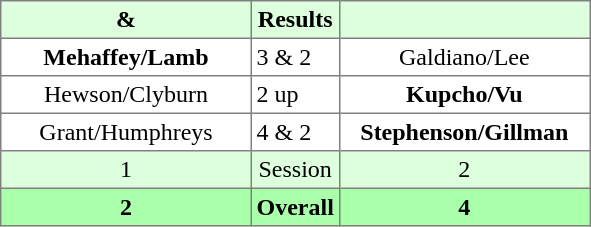<table border="1" cellpadding="3" style="border-collapse: collapse; text-align:center;">
<tr style="background:#ddffdd;">
<th width=160> & </th>
<th>Results</th>
<th width=160></th>
</tr>
<tr>
<td><strong>Mehaffey/Lamb</strong></td>
<td align=left> 3 & 2</td>
<td>Galdiano/Lee</td>
</tr>
<tr>
<td>Hewson/Clyburn</td>
<td align=left> 2 up</td>
<td><strong>Kupcho/Vu</strong></td>
</tr>
<tr>
<td>Grant/Humphreys</td>
<td align=left> 4 & 2</td>
<td><strong>Stephenson/Gillman</strong></td>
</tr>
<tr style="background:#ddffdd;">
<td>1</td>
<td>Session</td>
<td>2</td>
</tr>
<tr style="background:#aaffaa;">
<th>2</th>
<th>Overall</th>
<th>4</th>
</tr>
</table>
